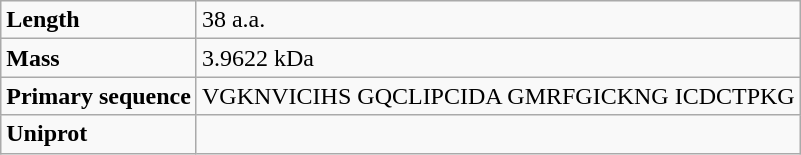<table class="wikitable">
<tr>
<td><strong>Length</strong></td>
<td>38 a.a.</td>
</tr>
<tr>
<td><strong>Mass</strong></td>
<td>3.9622 kDa</td>
</tr>
<tr>
<td><strong>Primary sequence</strong></td>
<td>VGKNVICIHS GQCLIPCIDA GMRFGICKNG ICDCTPKG</td>
</tr>
<tr>
<td><strong>Uniprot</strong></td>
<td></td>
</tr>
</table>
